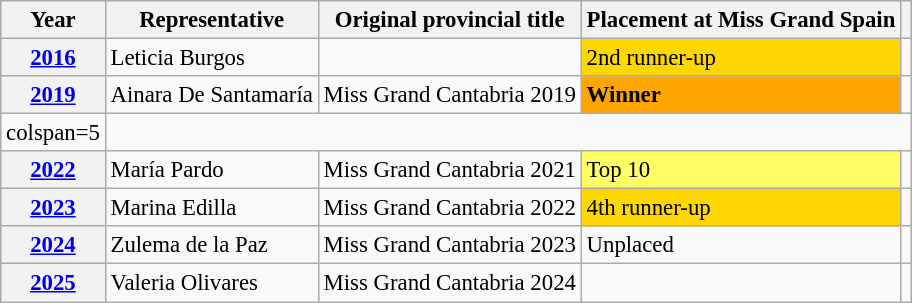<table class="wikitable defaultcenter col2left" style="font-size:95%;">
<tr>
<th>Year</th>
<th>Representative</th>
<th>Original provincial title</th>
<th>Placement at Miss Grand Spain</th>
<th></th>
</tr>
<tr>
<th><a href='#'>2016</a></th>
<td>Leticia Burgos</td>
<td></td>
<td bgcolor=gold>2nd runner-up</td>
<td></td>
</tr>
<tr>
<th><a href='#'>2019</a></th>
<td>Ainara De Santamaría</td>
<td>Miss Grand Cantabria 2019</td>
<td bgcolor=orange><strong>Winner</strong></td>
<td></td>
</tr>
<tr>
<td>colspan=5 </td>
</tr>
<tr>
<th><a href='#'>2022</a></th>
<td>María Pardo</td>
<td>Miss Grand Cantabria 2021</td>
<td bgcolor=#FFFF66>Top 10</td>
<td></td>
</tr>
<tr>
<th><a href='#'>2023</a></th>
<td>Marina Edilla</td>
<td>Miss Grand Cantabria 2022</td>
<td bgcolor=gold>4th runner-up</td>
<td></td>
</tr>
<tr>
<th><a href='#'>2024</a></th>
<td>Zulema de la Paz</td>
<td>Miss Grand Cantabria 2023</td>
<td>Unplaced</td>
<td></td>
</tr>
<tr>
<th><a href='#'>2025</a></th>
<td>Valeria Olivares</td>
<td>Miss Grand Cantabria 2024</td>
<td></td>
<td></td>
</tr>
</table>
